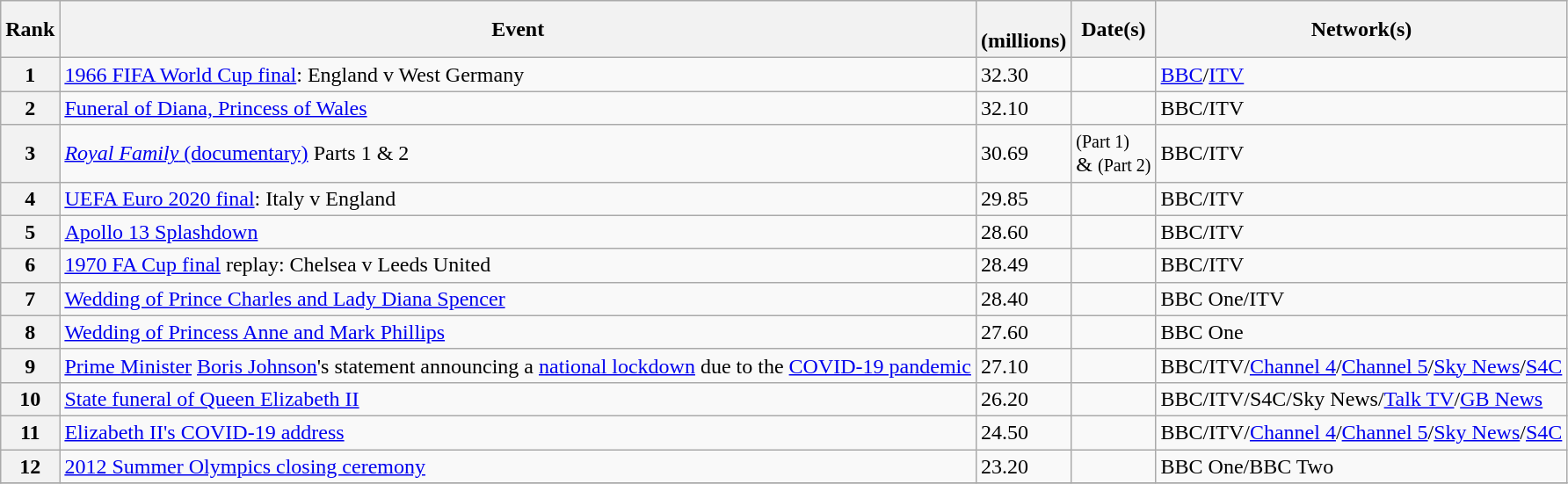<table class="sortable wikitable">
<tr>
<th>Rank</th>
<th>Event</th>
<th><br>(millions)</th>
<th>Date(s)</th>
<th>Network(s)</th>
</tr>
<tr>
<th>1</th>
<td><a href='#'>1966 FIFA World Cup final</a>: England v West Germany</td>
<td>32.30</td>
<td></td>
<td><a href='#'>BBC</a>/<a href='#'>ITV</a></td>
</tr>
<tr>
<th>2</th>
<td><a href='#'>Funeral of Diana, Princess of Wales</a></td>
<td>32.10</td>
<td></td>
<td>BBC/ITV</td>
</tr>
<tr>
<th>3</th>
<td><a href='#'><em>Royal Family</em> (documentary)</a> Parts 1 & 2</td>
<td>30.69</td>
<td> <small>(Part 1)</small><br> &  <small>(Part 2)</small></td>
<td>BBC/ITV</td>
</tr>
<tr>
<th>4</th>
<td><a href='#'>UEFA Euro 2020 final</a>: Italy v England</td>
<td>29.85</td>
<td></td>
<td>BBC/ITV</td>
</tr>
<tr>
<th>5</th>
<td><a href='#'>Apollo 13 Splashdown</a></td>
<td>28.60</td>
<td></td>
<td>BBC/ITV</td>
</tr>
<tr>
<th>6</th>
<td><a href='#'>1970 FA Cup final</a> replay: Chelsea v Leeds United</td>
<td>28.49</td>
<td></td>
<td>BBC/ITV</td>
</tr>
<tr>
<th>7</th>
<td><a href='#'>Wedding of Prince Charles and Lady Diana Spencer</a></td>
<td>28.40</td>
<td></td>
<td>BBC One/ITV</td>
</tr>
<tr>
<th>8</th>
<td><a href='#'>Wedding of Princess Anne and Mark Phillips</a></td>
<td>27.60</td>
<td></td>
<td>BBC One</td>
</tr>
<tr>
<th>9</th>
<td><a href='#'>Prime Minister</a> <a href='#'>Boris Johnson</a>'s statement announcing a <a href='#'>national lockdown</a> due to the <a href='#'>COVID-19 pandemic</a></td>
<td>27.10</td>
<td></td>
<td>BBC/ITV/<a href='#'>Channel 4</a>/<a href='#'>Channel 5</a>/<a href='#'>Sky News</a>/<a href='#'>S4C</a></td>
</tr>
<tr>
<th>10</th>
<td><a href='#'>State funeral of Queen Elizabeth II</a></td>
<td>26.20</td>
<td></td>
<td>BBC/ITV/S4C/Sky News/<a href='#'>Talk TV</a>/<a href='#'>GB News</a></td>
</tr>
<tr>
<th>11</th>
<td><a href='#'>Elizabeth II's COVID-19 address</a></td>
<td>24.50</td>
<td></td>
<td>BBC/ITV/<a href='#'>Channel 4</a>/<a href='#'>Channel 5</a>/<a href='#'>Sky News</a>/<a href='#'>S4C</a></td>
</tr>
<tr>
<th>12</th>
<td><a href='#'>2012 Summer Olympics closing ceremony</a></td>
<td>23.20</td>
<td></td>
<td>BBC One/BBC Two</td>
</tr>
<tr>
</tr>
</table>
